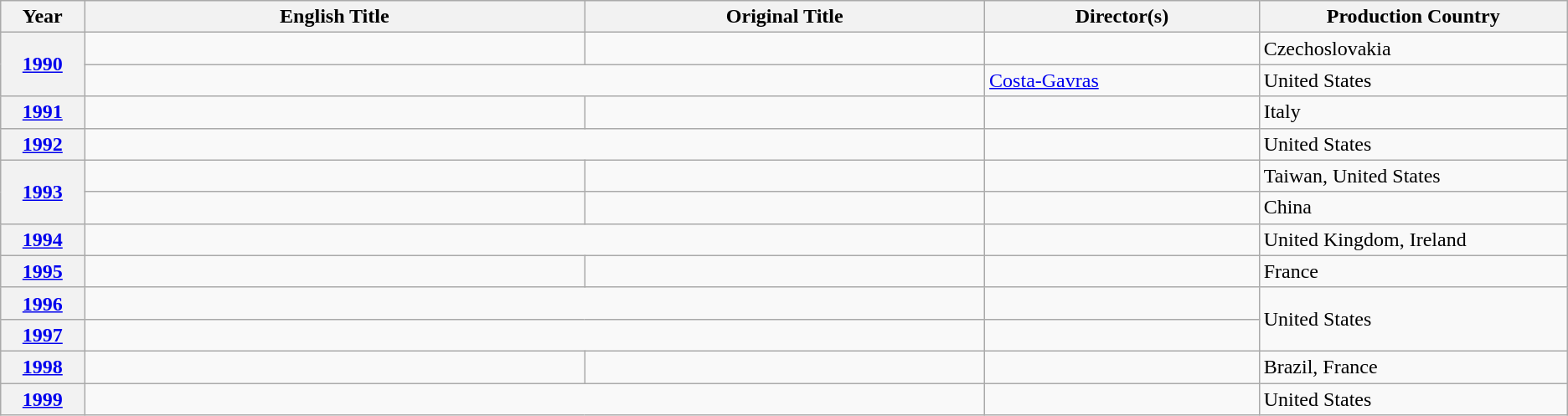<table class="wikitable unsortable">
<tr>
<th scope="col" style="width:1%;">Year</th>
<th scope="col" style="width:10%;">English Title</th>
<th scope="col" style="width:8%;">Original Title</th>
<th scope="col" style="width:5%;">Director(s)</th>
<th scope="col" style="width:5%;">Production Country</th>
</tr>
<tr>
<th rowspan="2" style="text-align:center;"><a href='#'>1990</a></th>
<td></td>
<td></td>
<td></td>
<td>Czechoslovakia</td>
</tr>
<tr>
<td colspan="2"></td>
<td><a href='#'>Costa-Gavras</a></td>
<td>United States</td>
</tr>
<tr>
<th style="text-align:center;"><a href='#'>1991</a></th>
<td></td>
<td></td>
<td></td>
<td>Italy</td>
</tr>
<tr>
<th style="text-align:center;"><a href='#'>1992</a></th>
<td colspan="2"></td>
<td></td>
<td>United States</td>
</tr>
<tr>
<th rowspan="2" style="text-align:center;"><a href='#'>1993</a></th>
<td></td>
<td></td>
<td></td>
<td>Taiwan, United States</td>
</tr>
<tr>
<td></td>
<td></td>
<td></td>
<td>China</td>
</tr>
<tr>
<th style="text-align:center;"><a href='#'>1994</a></th>
<td colspan="2"></td>
<td></td>
<td>United Kingdom, Ireland</td>
</tr>
<tr>
<th style="text-align:center;"><a href='#'>1995</a></th>
<td></td>
<td></td>
<td></td>
<td>France</td>
</tr>
<tr>
<th style="text-align:center;"><a href='#'>1996</a></th>
<td colspan="2"></td>
<td></td>
<td rowspan="2">United States</td>
</tr>
<tr>
<th style="text-align:center;"><a href='#'>1997</a></th>
<td colspan="2"></td>
<td></td>
</tr>
<tr>
<th style="text-align:center;"><a href='#'>1998</a></th>
<td></td>
<td></td>
<td></td>
<td>Brazil, France</td>
</tr>
<tr>
<th style="text-align:center;"><a href='#'>1999</a></th>
<td colspan="2"></td>
<td></td>
<td>United States</td>
</tr>
</table>
